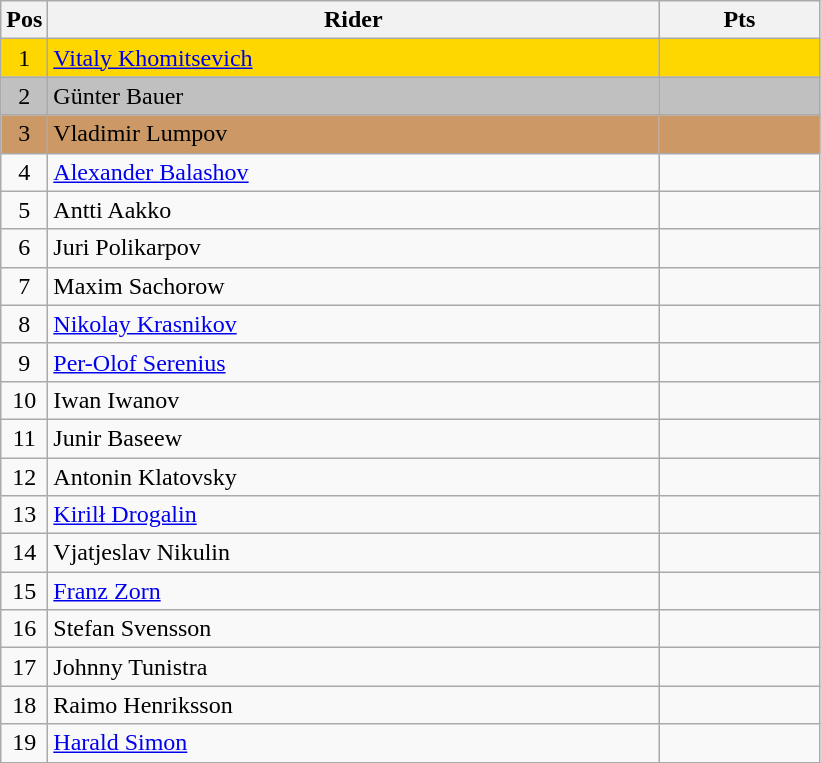<table class="wikitable" style="font-size: 100%">
<tr>
<th width=20>Pos</th>
<th width=400>Rider</th>
<th width=100>Pts</th>
</tr>
<tr align=center style="background-color: gold;">
<td>1</td>
<td align="left"> <a href='#'>Vitaly Khomitsevich</a></td>
<td></td>
</tr>
<tr align=center style="background-color: silver;">
<td>2</td>
<td align="left"> Günter Bauer</td>
<td></td>
</tr>
<tr align=center style="background-color: #cc9966;">
<td>3</td>
<td align="left"> Vladimir Lumpov</td>
<td></td>
</tr>
<tr align=center>
<td>4</td>
<td align="left"> <a href='#'>Alexander Balashov</a></td>
<td></td>
</tr>
<tr align=center>
<td>5</td>
<td align="left"> Antti Aakko</td>
<td></td>
</tr>
<tr align=center>
<td>6</td>
<td align="left"> Juri Polikarpov</td>
<td></td>
</tr>
<tr align=center>
<td>7</td>
<td align="left"> Maxim Sachorow</td>
<td></td>
</tr>
<tr align=center>
<td>8</td>
<td align="left"> <a href='#'>Nikolay Krasnikov</a></td>
<td></td>
</tr>
<tr align=center>
<td>9</td>
<td align="left"> <a href='#'>Per-Olof Serenius</a></td>
<td></td>
</tr>
<tr align=center>
<td>10</td>
<td align="left"> Iwan Iwanov</td>
<td></td>
</tr>
<tr align=center>
<td>11</td>
<td align="left"> Junir Baseew</td>
<td></td>
</tr>
<tr align=center>
<td>12</td>
<td align="left"> Antonin Klatovsky</td>
<td></td>
</tr>
<tr align=center>
<td>13</td>
<td align="left"> <a href='#'>Kirilł Drogalin</a></td>
<td></td>
</tr>
<tr align=center>
<td>14</td>
<td align="left"> Vjatjeslav Nikulin</td>
<td></td>
</tr>
<tr align=center>
<td>15</td>
<td align="left"> <a href='#'>Franz Zorn</a></td>
<td></td>
</tr>
<tr align=center>
<td>16</td>
<td align="left"> Stefan Svensson</td>
<td></td>
</tr>
<tr align=center>
<td>17</td>
<td align="left"> Johnny Tunistra</td>
<td></td>
</tr>
<tr align=center>
<td>18</td>
<td align="left"> Raimo Henriksson</td>
<td></td>
</tr>
<tr align=center>
<td>19</td>
<td align="left"> <a href='#'>Harald Simon</a></td>
<td></td>
</tr>
</table>
